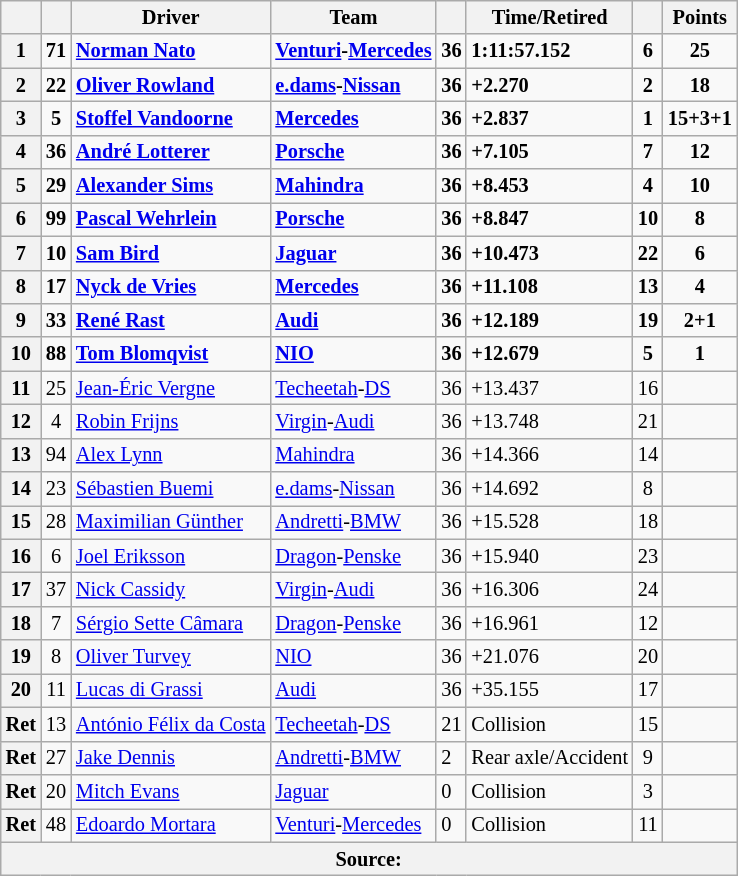<table class="wikitable sortable" style="font-size: 85%">
<tr>
<th scope="col"></th>
<th scope="col"></th>
<th scope="col">Driver</th>
<th scope="col">Team</th>
<th scope="col"></th>
<th scope="col" class="unsortable">Time/Retired</th>
<th scope="col"></th>
<th scope="col">Points</th>
</tr>
<tr>
<th scope="row">1</th>
<td align="center"><strong>71</strong></td>
<td data-sort-value="NAT"> <strong><a href='#'>Norman Nato</a></strong></td>
<td><strong><a href='#'>Venturi</a>-<a href='#'>Mercedes</a></strong></td>
<td><strong>36</strong></td>
<td><strong>1:11:57.152</strong></td>
<td align="center"><strong>6</strong></td>
<td align="center"><strong>25</strong></td>
</tr>
<tr>
<th scope="row">2</th>
<td align="center"><strong>22</strong></td>
<td data-sort-value="ROW"> <strong><a href='#'>Oliver Rowland</a></strong></td>
<td><strong><a href='#'>e.dams</a>-<a href='#'>Nissan</a></strong></td>
<td><strong>36</strong></td>
<td><strong>+2.270</strong></td>
<td align="center"><strong>2</strong></td>
<td align="center"><strong>18</strong></td>
</tr>
<tr>
<th scope="row">3</th>
<td align="center"><strong>5</strong></td>
<td data-sort-value="VAN"> <strong><a href='#'>Stoffel Vandoorne</a></strong></td>
<td><strong><a href='#'>Mercedes</a></strong></td>
<td><strong>36</strong></td>
<td><strong>+2.837</strong></td>
<td align="center"><strong>1</strong></td>
<td align="center"><strong>15+3+1</strong></td>
</tr>
<tr>
<th scope="row">4</th>
<td align="center"><strong>36</strong></td>
<td data-sort-value="LOT"> <strong><a href='#'>André Lotterer</a></strong></td>
<td><strong><a href='#'>Porsche</a></strong></td>
<td><strong>36</strong></td>
<td><strong>+7.105</strong></td>
<td align="center"><strong>7</strong></td>
<td align="center"><strong>12</strong></td>
</tr>
<tr>
<th scope="row">5</th>
<td align="center"><strong>29</strong></td>
<td data-sort-value="SIM"> <strong><a href='#'>Alexander Sims</a></strong></td>
<td><strong><a href='#'>Mahindra</a></strong></td>
<td><strong>36</strong></td>
<td><strong>+8.453</strong></td>
<td align="center"><strong>4</strong></td>
<td align="center"><strong>10</strong></td>
</tr>
<tr>
<th scope="row">6</th>
<td align="center"><strong>99</strong></td>
<td data-sort-value="WEH"> <strong><a href='#'>Pascal Wehrlein</a></strong></td>
<td><strong><a href='#'>Porsche</a></strong></td>
<td><strong>36</strong></td>
<td><strong>+8.847</strong></td>
<td align="center"><strong>10</strong></td>
<td align="center"><strong>8</strong></td>
</tr>
<tr>
<th scope="row">7</th>
<td align="center"><strong>10</strong></td>
<td data-sort-value="BIR"> <strong><a href='#'>Sam Bird</a></strong></td>
<td><strong><a href='#'>Jaguar</a></strong></td>
<td><strong>36</strong></td>
<td><strong>+10.473</strong></td>
<td align="center"><strong>22</strong></td>
<td align="center"><strong>6</strong></td>
</tr>
<tr>
<th scope="row">8</th>
<td align="center"><strong>17</strong></td>
<td data-sort-value="DEV"> <strong><a href='#'>Nyck de Vries</a></strong></td>
<td><strong><a href='#'>Mercedes</a></strong></td>
<td><strong>36</strong></td>
<td><strong>+11.108</strong></td>
<td align="center"><strong>13</strong></td>
<td align="center"><strong>4</strong></td>
</tr>
<tr>
<th scope="row">9</th>
<td align="center"><strong>33</strong></td>
<td data-sort-value="RAS"> <strong><a href='#'>René Rast</a></strong></td>
<td><strong><a href='#'>Audi</a></strong></td>
<td><strong>36</strong></td>
<td><strong>+12.189</strong></td>
<td align="center"><strong>19</strong></td>
<td align="center"><strong>2+1</strong></td>
</tr>
<tr>
<th scope="row">10</th>
<td align="center"><strong>88</strong></td>
<td data-sort-value="BLO"> <strong><a href='#'>Tom Blomqvist</a></strong></td>
<td><strong><a href='#'>NIO</a></strong></td>
<td><strong>36</strong></td>
<td><strong>+12.679</strong></td>
<td align="center"><strong>5</strong></td>
<td align="center"><strong>1</strong></td>
</tr>
<tr>
<th scope="row">11</th>
<td align="center">25</td>
<td data-sort-value="JEV"> <a href='#'>Jean-Éric Vergne</a></td>
<td><a href='#'>Techeetah</a>-<a href='#'>DS</a></td>
<td>36</td>
<td>+13.437</td>
<td align="center">16</td>
<td align="center"></td>
</tr>
<tr>
<th scope="row">12</th>
<td align="center">4</td>
<td data-sort-value="FRI"> <a href='#'>Robin Frijns</a></td>
<td><a href='#'>Virgin</a>-<a href='#'>Audi</a></td>
<td>36</td>
<td>+13.748</td>
<td align="center">21</td>
<td align="center"></td>
</tr>
<tr>
<th scope="row">13</th>
<td align="center">94</td>
<td data-sort-value="LYN"> <a href='#'>Alex Lynn</a></td>
<td><a href='#'>Mahindra</a></td>
<td>36</td>
<td>+14.366</td>
<td align="center">14</td>
<td align="center"></td>
</tr>
<tr>
<th scope="row">14</th>
<td align="center">23</td>
<td data-sort-value="BUE"> <a href='#'>Sébastien Buemi</a></td>
<td><a href='#'>e.dams</a>-<a href='#'>Nissan</a></td>
<td>36</td>
<td>+14.692</td>
<td align="center">8</td>
<td align="center"></td>
</tr>
<tr>
<th scope="row">15</th>
<td align="center">28</td>
<td data-sort-value="GUE"> <a href='#'>Maximilian Günther</a></td>
<td><a href='#'>Andretti</a>-<a href='#'>BMW</a></td>
<td>36</td>
<td>+15.528</td>
<td align="center">18</td>
<td align="center"></td>
</tr>
<tr>
<th scope="row">16</th>
<td align="center">6</td>
<td data-sort-value="ERI"> <a href='#'>Joel Eriksson</a></td>
<td><a href='#'>Dragon</a>-<a href='#'>Penske</a></td>
<td>36</td>
<td>+15.940</td>
<td align="center">23</td>
<td align="center"></td>
</tr>
<tr>
<th scope="row">17</th>
<td align="center">37</td>
<td data-sort-value="CAS"> <a href='#'>Nick Cassidy</a></td>
<td><a href='#'>Virgin</a>-<a href='#'>Audi</a></td>
<td>36</td>
<td>+16.306</td>
<td align="center">24</td>
<td align="center"></td>
</tr>
<tr>
<th scope="row">18</th>
<td align="center">7</td>
<td data-sort-value="SET"> <a href='#'>Sérgio Sette Câmara</a></td>
<td><a href='#'>Dragon</a>-<a href='#'>Penske</a></td>
<td>36</td>
<td>+16.961</td>
<td align="center">12</td>
<td align="center"></td>
</tr>
<tr>
<th scope="row">19</th>
<td align="center">8</td>
<td data-sort-value="TUR"> <a href='#'>Oliver Turvey</a></td>
<td><a href='#'>NIO</a></td>
<td>36</td>
<td>+21.076</td>
<td align="center">20</td>
<td align="center"></td>
</tr>
<tr>
<th scope="row">20</th>
<td align="center">11</td>
<td data-sort-value="DIG"> <a href='#'>Lucas di Grassi</a></td>
<td><a href='#'>Audi</a></td>
<td>36</td>
<td>+35.155</td>
<td align="center">17</td>
<td align="center"></td>
</tr>
<tr>
<th scope="row">Ret</th>
<td align="center">13</td>
<td data-sort-value="DAC"> <a href='#'>António Félix da Costa</a></td>
<td><a href='#'>Techeetah</a>-<a href='#'>DS</a></td>
<td>21</td>
<td>Collision</td>
<td align="center">15</td>
<td align="center"></td>
</tr>
<tr>
<th scope="row">Ret</th>
<td align="center">27</td>
<td data-sort-value="DEN"> <a href='#'>Jake Dennis</a></td>
<td><a href='#'>Andretti</a>-<a href='#'>BMW</a></td>
<td>2</td>
<td>Rear axle/Accident</td>
<td align="center">9</td>
<td align="center"></td>
</tr>
<tr>
<th scope="row">Ret</th>
<td align="center">20</td>
<td data-sort-value="EVA"> <a href='#'>Mitch Evans</a></td>
<td><a href='#'>Jaguar</a></td>
<td>0</td>
<td>Collision</td>
<td align="center">3</td>
<td align="center"></td>
</tr>
<tr>
<th scope="row">Ret</th>
<td align="center">48</td>
<td data-sort-value="MOR"> <a href='#'>Edoardo Mortara</a></td>
<td><a href='#'>Venturi</a>-<a href='#'>Mercedes</a></td>
<td>0</td>
<td>Collision</td>
<td align="center">11</td>
<td align="center"></td>
</tr>
<tr>
<th colspan="8">Source:</th>
</tr>
</table>
